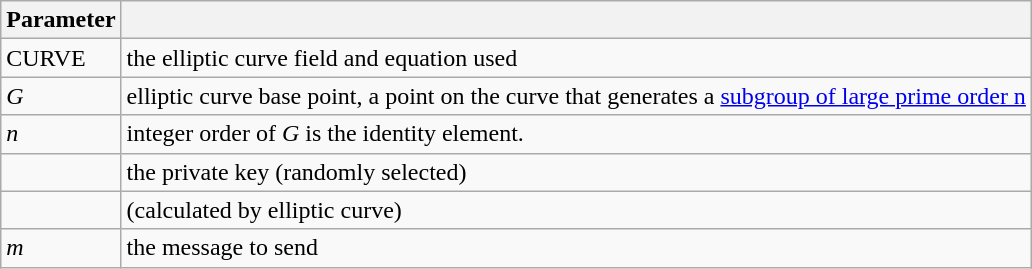<table class="wikitable">
<tr>
<th>Parameter</th>
<th></th>
</tr>
<tr z2*s1)/(r*(s1-s2))>
<td>CURVE</td>
<td>the elliptic curve field and equation used</td>
</tr>
<tr>
<td><em>G</em></td>
<td>elliptic curve base point, a point on the curve that generates a <a href='#'>subgroup of large prime order n</a></td>
</tr>
<tr>
<td><em>n</em></td>
<td>integer order of <em>G</em> is the identity element.</td>
</tr>
<tr>
<td></td>
<td>the private key (randomly selected)</td>
</tr>
<tr>
<td></td>
<td> (calculated by elliptic curve)</td>
</tr>
<tr>
<td><em>m</em></td>
<td>the message to send</td>
</tr>
</table>
